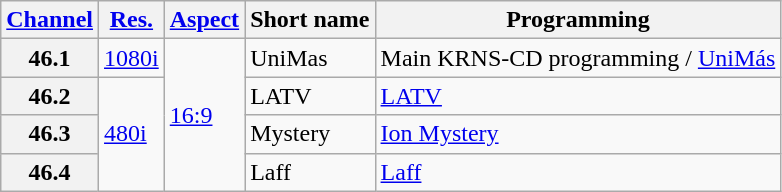<table class="wikitable">
<tr>
<th><a href='#'>Channel</a></th>
<th><a href='#'>Res.</a></th>
<th><a href='#'>Aspect</a></th>
<th>Short name</th>
<th>Programming</th>
</tr>
<tr>
<th scope = "row">46.1</th>
<td><a href='#'>1080i</a></td>
<td rowspan=4><a href='#'>16:9</a></td>
<td>UniMas</td>
<td>Main KRNS-CD programming / <a href='#'>UniMás</a></td>
</tr>
<tr>
<th scope = "row">46.2</th>
<td rowspan=3><a href='#'>480i</a></td>
<td>LATV</td>
<td><a href='#'>LATV</a></td>
</tr>
<tr>
<th scope = "row">46.3</th>
<td>Mystery</td>
<td><a href='#'>Ion Mystery</a></td>
</tr>
<tr>
<th scope = "row">46.4</th>
<td>Laff</td>
<td><a href='#'>Laff</a></td>
</tr>
</table>
